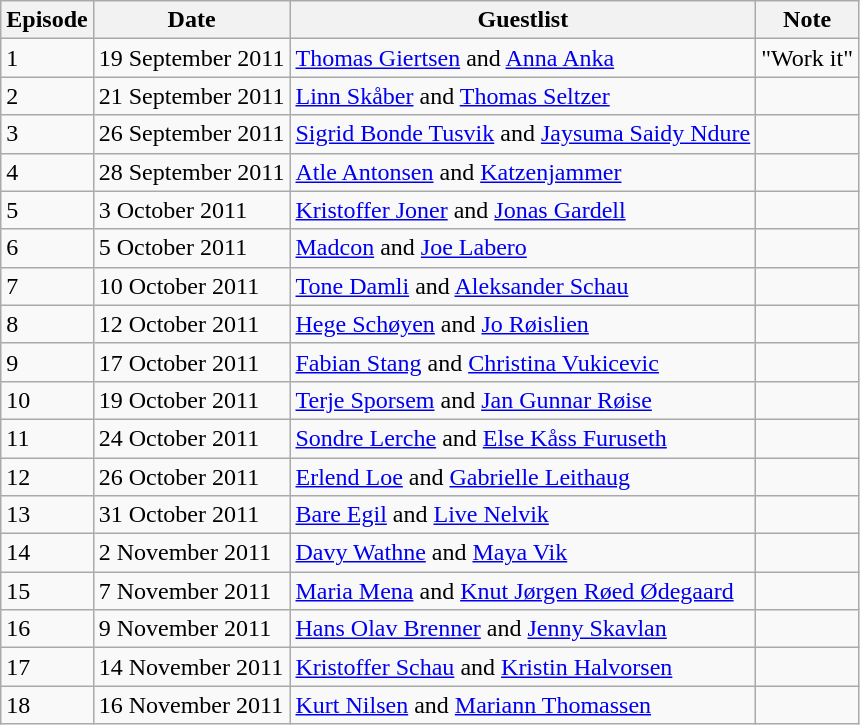<table class="wikitable">
<tr>
<th>Episode</th>
<th>Date</th>
<th>Guestlist</th>
<th>Note</th>
</tr>
<tr>
<td>1</td>
<td>19 September 2011</td>
<td><a href='#'>Thomas Giertsen</a> and <a href='#'>Anna Anka</a></td>
<td>"Work it"</td>
</tr>
<tr>
<td>2</td>
<td>21 September 2011</td>
<td><a href='#'>Linn Skåber</a> and <a href='#'>Thomas Seltzer</a></td>
<td></td>
</tr>
<tr>
<td>3</td>
<td>26 September 2011</td>
<td><a href='#'>Sigrid Bonde Tusvik</a> and <a href='#'>Jaysuma Saidy Ndure</a></td>
<td></td>
</tr>
<tr>
<td>4</td>
<td>28 September 2011</td>
<td><a href='#'>Atle Antonsen</a> and <a href='#'>Katzenjammer</a></td>
<td></td>
</tr>
<tr>
<td>5</td>
<td>3 October 2011</td>
<td><a href='#'>Kristoffer Joner</a> and <a href='#'>Jonas Gardell</a></td>
<td></td>
</tr>
<tr>
<td>6</td>
<td>5 October 2011</td>
<td><a href='#'>Madcon</a> and <a href='#'>Joe Labero</a></td>
<td></td>
</tr>
<tr>
<td>7</td>
<td>10 October 2011</td>
<td><a href='#'>Tone Damli</a> and <a href='#'>Aleksander Schau</a></td>
<td></td>
</tr>
<tr>
<td>8</td>
<td>12 October 2011</td>
<td><a href='#'>Hege Schøyen</a> and <a href='#'>Jo Røislien</a></td>
<td></td>
</tr>
<tr>
<td>9</td>
<td>17 October 2011</td>
<td><a href='#'>Fabian Stang</a> and <a href='#'>Christina Vukicevic</a></td>
<td></td>
</tr>
<tr>
<td>10</td>
<td>19 October 2011</td>
<td><a href='#'>Terje Sporsem</a> and <a href='#'>Jan Gunnar Røise</a></td>
<td></td>
</tr>
<tr>
<td>11</td>
<td>24 October 2011</td>
<td><a href='#'>Sondre Lerche</a> and <a href='#'>Else Kåss Furuseth</a></td>
<td></td>
</tr>
<tr>
<td>12</td>
<td>26 October 2011</td>
<td><a href='#'>Erlend Loe</a> and <a href='#'>Gabrielle Leithaug</a></td>
<td></td>
</tr>
<tr>
<td>13</td>
<td>31 October 2011</td>
<td><a href='#'>Bare Egil</a> and <a href='#'>Live Nelvik</a></td>
<td></td>
</tr>
<tr>
<td>14</td>
<td>2 November 2011</td>
<td><a href='#'>Davy Wathne</a> and <a href='#'>Maya Vik</a></td>
<td></td>
</tr>
<tr>
<td>15</td>
<td>7 November 2011</td>
<td><a href='#'>Maria Mena</a> and <a href='#'>Knut Jørgen Røed Ødegaard</a></td>
<td></td>
</tr>
<tr>
<td>16</td>
<td>9 November 2011</td>
<td><a href='#'>Hans Olav Brenner</a> and <a href='#'>Jenny Skavlan</a></td>
<td></td>
</tr>
<tr>
<td>17</td>
<td>14 November 2011</td>
<td><a href='#'>Kristoffer Schau</a> and <a href='#'>Kristin Halvorsen</a></td>
<td></td>
</tr>
<tr>
<td>18</td>
<td>16 November 2011</td>
<td><a href='#'>Kurt Nilsen</a> and <a href='#'>Mariann Thomassen</a></td>
<td></td>
</tr>
</table>
